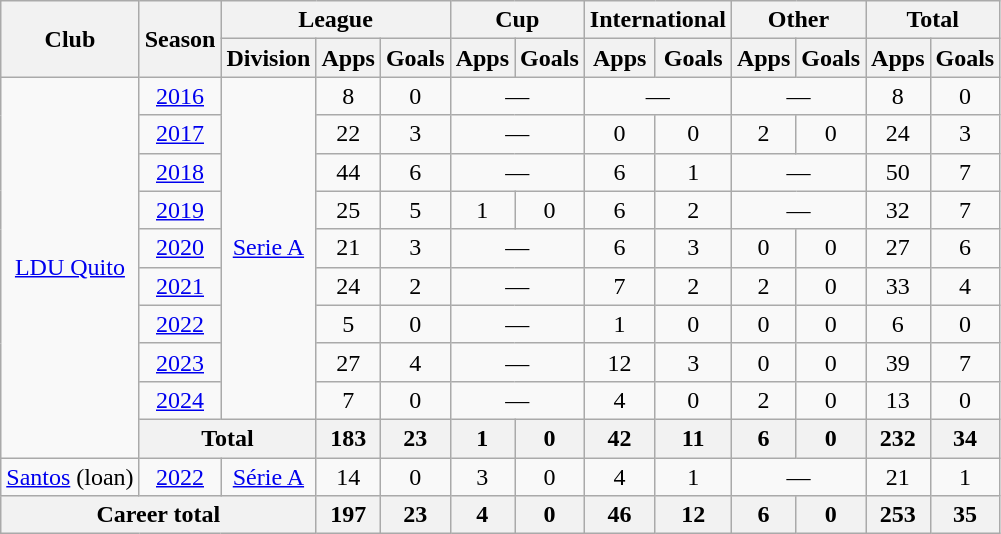<table class="wikitable" style="text-align: center;">
<tr>
<th rowspan="2">Club</th>
<th rowspan="2">Season</th>
<th colspan="3">League</th>
<th colspan="2">Cup</th>
<th colspan="2">International</th>
<th colspan="2">Other</th>
<th colspan="2">Total</th>
</tr>
<tr>
<th>Division</th>
<th>Apps</th>
<th>Goals</th>
<th>Apps</th>
<th>Goals</th>
<th>Apps</th>
<th>Goals</th>
<th>Apps</th>
<th>Goals</th>
<th>Apps</th>
<th>Goals</th>
</tr>
<tr>
<td rowspan="10"><a href='#'>LDU Quito</a></td>
<td><a href='#'>2016</a></td>
<td rowspan="9"><a href='#'>Serie A</a></td>
<td>8</td>
<td>0</td>
<td colspan="2">—</td>
<td colspan="2">—</td>
<td colspan="2">—</td>
<td>8</td>
<td>0</td>
</tr>
<tr>
<td><a href='#'>2017</a></td>
<td>22</td>
<td>3</td>
<td colspan="2">—</td>
<td>0</td>
<td>0</td>
<td>2</td>
<td>0</td>
<td>24</td>
<td>3</td>
</tr>
<tr>
<td><a href='#'>2018</a></td>
<td>44</td>
<td>6</td>
<td colspan="2">—</td>
<td>6</td>
<td>1</td>
<td colspan="2">—</td>
<td>50</td>
<td>7</td>
</tr>
<tr>
<td><a href='#'>2019</a></td>
<td>25</td>
<td>5</td>
<td>1</td>
<td>0</td>
<td>6</td>
<td>2</td>
<td colspan="2">—</td>
<td>32</td>
<td>7</td>
</tr>
<tr>
<td><a href='#'>2020</a></td>
<td>21</td>
<td>3</td>
<td colspan="2">—</td>
<td>6</td>
<td>3</td>
<td>0</td>
<td>0</td>
<td>27</td>
<td>6</td>
</tr>
<tr>
<td><a href='#'>2021</a></td>
<td>24</td>
<td>2</td>
<td colspan="2">—</td>
<td>7</td>
<td>2</td>
<td>2</td>
<td>0</td>
<td>33</td>
<td>4</td>
</tr>
<tr>
<td><a href='#'>2022</a></td>
<td>5</td>
<td>0</td>
<td colspan="2">—</td>
<td>1</td>
<td>0</td>
<td>0</td>
<td>0</td>
<td>6</td>
<td>0</td>
</tr>
<tr>
<td><a href='#'>2023</a></td>
<td>27</td>
<td>4</td>
<td colspan="2">—</td>
<td>12</td>
<td>3</td>
<td>0</td>
<td>0</td>
<td>39</td>
<td>7</td>
</tr>
<tr>
<td><a href='#'>2024</a></td>
<td>7</td>
<td>0</td>
<td colspan="2">—</td>
<td>4</td>
<td>0</td>
<td>2</td>
<td>0</td>
<td>13</td>
<td>0</td>
</tr>
<tr>
<th colspan="2">Total</th>
<th>183</th>
<th>23</th>
<th>1</th>
<th>0</th>
<th>42</th>
<th>11</th>
<th>6</th>
<th>0</th>
<th>232</th>
<th>34</th>
</tr>
<tr>
<td><a href='#'>Santos</a> (loan)</td>
<td><a href='#'>2022</a></td>
<td><a href='#'>Série A</a></td>
<td>14</td>
<td>0</td>
<td>3</td>
<td>0</td>
<td>4</td>
<td>1</td>
<td colspan="2">—</td>
<td>21</td>
<td>1</td>
</tr>
<tr>
<th colspan="3">Career total</th>
<th>197</th>
<th>23</th>
<th>4</th>
<th>0</th>
<th>46</th>
<th>12</th>
<th>6</th>
<th>0</th>
<th>253</th>
<th>35</th>
</tr>
</table>
